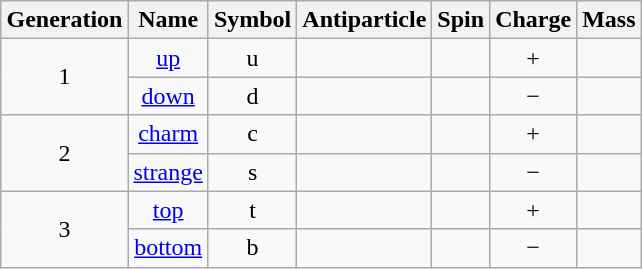<table class="wikitable sortable" style="margin:1em auto; text-align:center">
<tr>
<th>Generation</th>
<th>Name</th>
<th>Symbol</th>
<th>Antiparticle</th>
<th>Spin</th>
<th>Charge</th>
<th data-sort-type="number">Mass</th>
</tr>
<tr>
<td rowspan=2>1</td>
<td><a href='#'>up</a></td>
<td>u</td>
<td></td>
<td data-sort-value="1"></td>
<td>+</td>
<td></td>
</tr>
<tr>
<td><a href='#'>down</a></td>
<td>d</td>
<td></td>
<td data-sort-value="2"></td>
<td>−</td>
<td></td>
</tr>
<tr>
<td rowspan=2>2</td>
<td><a href='#'>charm</a></td>
<td>c</td>
<td></td>
<td data-sort-value="3"></td>
<td>+</td>
<td></td>
</tr>
<tr>
<td><a href='#'>strange</a></td>
<td>s</td>
<td></td>
<td data-sort-value="4"></td>
<td>−</td>
<td></td>
</tr>
<tr>
<td rowspan=2>3</td>
<td><a href='#'>top</a></td>
<td>t</td>
<td></td>
<td data-sort-value="5"></td>
<td>+</td>
<td></td>
</tr>
<tr>
<td><a href='#'>bottom</a></td>
<td>b</td>
<td></td>
<td data-sort-value="6"></td>
<td>−</td>
<td></td>
</tr>
</table>
